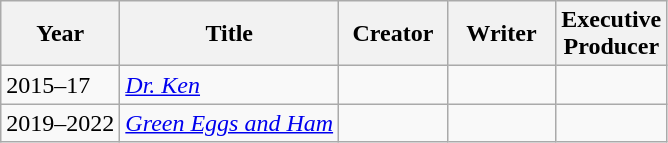<table class="wikitable">
<tr>
<th>Year</th>
<th>Title</th>
<th width="65">Creator</th>
<th width="65">Writer</th>
<th width="65">Executive<br>Producer</th>
</tr>
<tr>
<td>2015–17</td>
<td><em><a href='#'>Dr. Ken</a></em></td>
<td></td>
<td></td>
<td></td>
</tr>
<tr>
<td>2019–2022</td>
<td><em><a href='#'>Green Eggs and Ham</a></em></td>
<td></td>
<td></td>
<td></td>
</tr>
</table>
